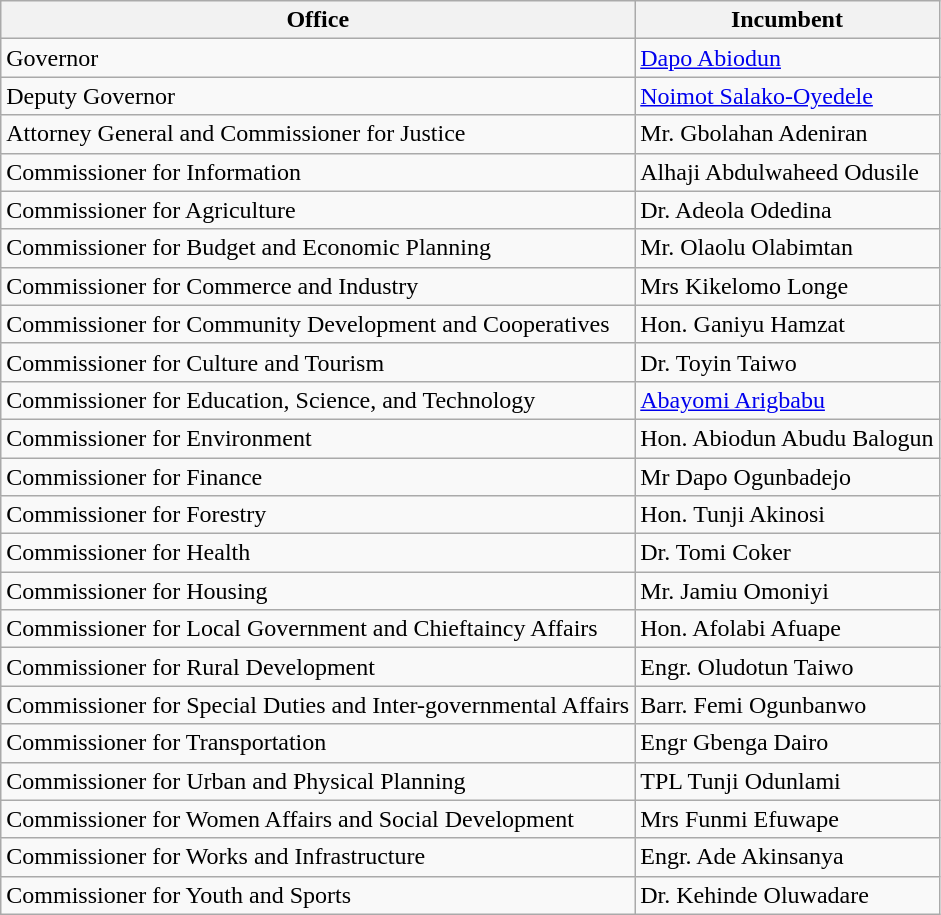<table class="wikitable">
<tr>
<th colspan="1">Office</th>
<th colspan="1">Incumbent</th>
</tr>
<tr>
<td>Governor</td>
<td><a href='#'>Dapo Abiodun</a></td>
</tr>
<tr>
<td>Deputy Governor</td>
<td><a href='#'>Noimot Salako-Oyedele</a></td>
</tr>
<tr>
<td>Attorney General and Commissioner for Justice</td>
<td>Mr. Gbolahan Adeniran</td>
</tr>
<tr>
<td>Commissioner for Information</td>
<td>Alhaji Abdulwaheed Odusile</td>
</tr>
<tr>
<td>Commissioner for Agriculture</td>
<td>Dr. Adeola Odedina</td>
</tr>
<tr>
<td>Commissioner for Budget and Economic Planning</td>
<td>Mr. Olaolu Olabimtan</td>
</tr>
<tr>
<td>Commissioner for Commerce and Industry</td>
<td>Mrs Kikelomo Longe</td>
</tr>
<tr>
<td>Commissioner for Community Development and Cooperatives</td>
<td>Hon. Ganiyu Hamzat</td>
</tr>
<tr>
<td>Commissioner for Culture and Tourism</td>
<td>Dr. Toyin Taiwo</td>
</tr>
<tr>
<td>Commissioner for Education, Science, and Technology</td>
<td><a href='#'>Abayomi Arigbabu</a></td>
</tr>
<tr>
<td>Commissioner for Environment</td>
<td>Hon. Abiodun Abudu Balogun</td>
</tr>
<tr>
<td>Commissioner for Finance</td>
<td>Mr Dapo Ogunbadejo</td>
</tr>
<tr>
<td>Commissioner for Forestry</td>
<td>Hon. Tunji Akinosi</td>
</tr>
<tr>
<td>Commissioner for Health</td>
<td>Dr. Tomi Coker</td>
</tr>
<tr>
<td>Commissioner for Housing</td>
<td>Mr. Jamiu Omoniyi</td>
</tr>
<tr>
<td>Commissioner for Local Government and Chieftaincy Affairs</td>
<td>Hon. Afolabi Afuape</td>
</tr>
<tr>
<td>Commissioner for Rural Development</td>
<td>Engr. Oludotun Taiwo</td>
</tr>
<tr>
<td>Commissioner for Special Duties and Inter-governmental Affairs</td>
<td>Barr. Femi Ogunbanwo</td>
</tr>
<tr>
<td>Commissioner for Transportation</td>
<td>Engr Gbenga Dairo</td>
</tr>
<tr>
<td>Commissioner for Urban and Physical Planning</td>
<td>TPL Tunji Odunlami</td>
</tr>
<tr>
<td>Commissioner for Women Affairs and Social Development</td>
<td>Mrs Funmi Efuwape</td>
</tr>
<tr>
<td>Commissioner for Works and Infrastructure</td>
<td>Engr. Ade Akinsanya</td>
</tr>
<tr>
<td>Commissioner for Youth and Sports</td>
<td>Dr. Kehinde Oluwadare</td>
</tr>
</table>
